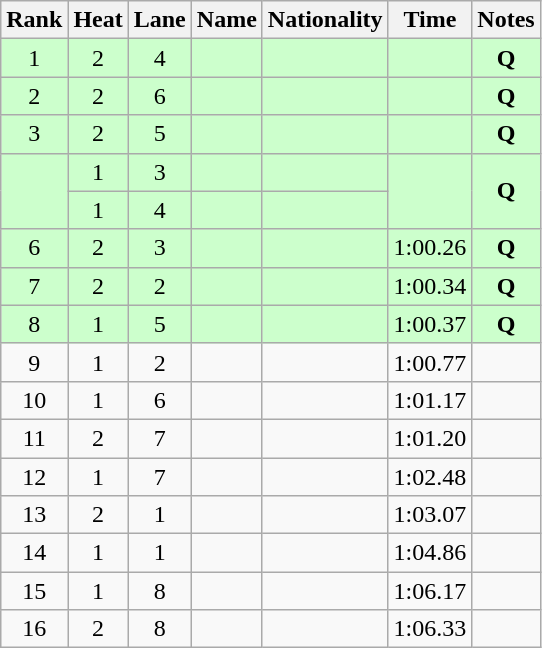<table class="wikitable sortable" style="text-align:center">
<tr>
<th data-sort-type="number">Rank</th>
<th>Heat</th>
<th>Lane</th>
<th>Name</th>
<th>Nationality</th>
<th>Time</th>
<th>Notes</th>
</tr>
<tr bgcolor=ccffcc>
<td>1</td>
<td>2</td>
<td>4</td>
<td align=left></td>
<td align=left></td>
<td></td>
<td><strong>Q</strong></td>
</tr>
<tr bgcolor=ccffcc>
<td>2</td>
<td>2</td>
<td>6</td>
<td align=left></td>
<td align=left></td>
<td></td>
<td><strong>Q</strong></td>
</tr>
<tr bgcolor=ccffcc>
<td>3</td>
<td>2</td>
<td>5</td>
<td align=left></td>
<td align=left></td>
<td></td>
<td><strong>Q</strong></td>
</tr>
<tr bgcolor=ccffcc>
<td rowspan=2></td>
<td>1</td>
<td>3</td>
<td align=left></td>
<td align=left></td>
<td rowspan=2></td>
<td rowspan=2><strong>Q</strong></td>
</tr>
<tr bgcolor=ccffcc>
<td>1</td>
<td>4</td>
<td align=left></td>
<td align=left></td>
</tr>
<tr bgcolor=ccffcc>
<td>6</td>
<td>2</td>
<td>3</td>
<td align=left></td>
<td align=left></td>
<td>1:00.26</td>
<td><strong>Q</strong></td>
</tr>
<tr bgcolor=ccffcc>
<td>7</td>
<td>2</td>
<td>2</td>
<td align=left></td>
<td align=left></td>
<td>1:00.34</td>
<td><strong>Q</strong></td>
</tr>
<tr bgcolor=ccffcc>
<td>8</td>
<td>1</td>
<td>5</td>
<td align=left></td>
<td align=left></td>
<td>1:00.37</td>
<td><strong>Q</strong></td>
</tr>
<tr>
<td>9</td>
<td>1</td>
<td>2</td>
<td align=left></td>
<td align=left></td>
<td>1:00.77</td>
<td></td>
</tr>
<tr>
<td>10</td>
<td>1</td>
<td>6</td>
<td align=left></td>
<td align=left></td>
<td>1:01.17</td>
<td></td>
</tr>
<tr>
<td>11</td>
<td>2</td>
<td>7</td>
<td align=left></td>
<td align=left></td>
<td>1:01.20</td>
<td></td>
</tr>
<tr>
<td>12</td>
<td>1</td>
<td>7</td>
<td align=left></td>
<td align=left></td>
<td>1:02.48</td>
<td></td>
</tr>
<tr>
<td>13</td>
<td>2</td>
<td>1</td>
<td align=left></td>
<td align=left></td>
<td>1:03.07</td>
<td></td>
</tr>
<tr>
<td>14</td>
<td>1</td>
<td>1</td>
<td align=left></td>
<td align=left></td>
<td>1:04.86</td>
<td></td>
</tr>
<tr>
<td>15</td>
<td>1</td>
<td>8</td>
<td align=left></td>
<td align=left></td>
<td>1:06.17</td>
<td></td>
</tr>
<tr>
<td>16</td>
<td>2</td>
<td>8</td>
<td align=left></td>
<td align=left></td>
<td>1:06.33</td>
<td></td>
</tr>
</table>
